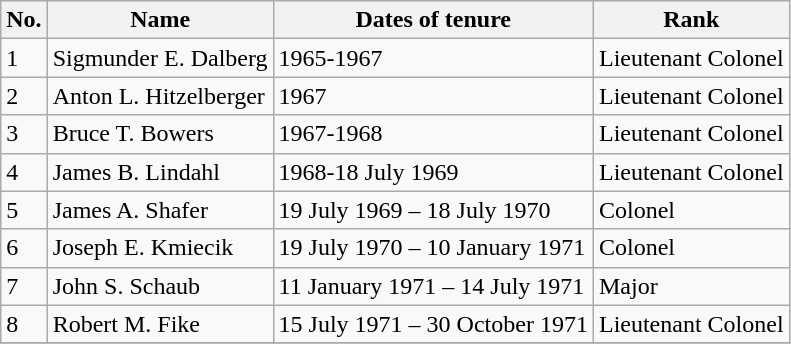<table class=wikitable>
<tr>
<th>No.</th>
<th>Name</th>
<th>Dates of tenure</th>
<th>Rank</th>
</tr>
<tr>
<td>1</td>
<td>Sigmunder E. Dalberg</td>
<td>1965-1967</td>
<td>Lieutenant Colonel</td>
</tr>
<tr>
<td>2</td>
<td>Anton L. Hitzelberger</td>
<td>1967</td>
<td>Lieutenant Colonel</td>
</tr>
<tr>
<td>3</td>
<td>Bruce T. Bowers</td>
<td>1967-1968</td>
<td>Lieutenant Colonel</td>
</tr>
<tr>
<td>4</td>
<td>James B. Lindahl</td>
<td>1968-18 July 1969</td>
<td>Lieutenant Colonel</td>
</tr>
<tr>
<td>5</td>
<td>James A. Shafer</td>
<td>19 July 1969 – 18 July 1970</td>
<td>Colonel</td>
</tr>
<tr>
<td>6</td>
<td>Joseph E. Kmiecik</td>
<td>19 July 1970 – 10 January 1971</td>
<td>Colonel</td>
</tr>
<tr>
<td>7</td>
<td>John S. Schaub</td>
<td>11 January 1971 – 14 July 1971</td>
<td>Major</td>
</tr>
<tr>
<td>8</td>
<td>Robert M. Fike</td>
<td>15 July 1971 – 30 October 1971</td>
<td>Lieutenant Colonel</td>
</tr>
<tr>
</tr>
</table>
